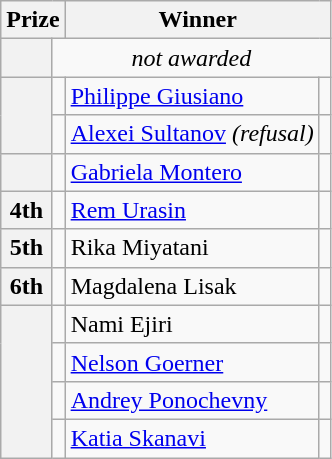<table class="wikitable">
<tr>
<th colspan="2">Prize</th>
<th colspan="2">Winner</th>
</tr>
<tr>
<th></th>
<td colspan="3" align="center"><em>not awarded</em></td>
</tr>
<tr>
<th rowspan="2"></th>
<td align="center"></td>
<td><a href='#'>Philippe Giusiano</a></td>
<td></td>
</tr>
<tr>
<td></td>
<td><a href='#'>Alexei Sultanov</a> <em>(refusal)</em></td>
<td></td>
</tr>
<tr>
<th></th>
<td></td>
<td><a href='#'>Gabriela Montero</a></td>
<td><br></td>
</tr>
<tr>
<th>4th</th>
<td></td>
<td><a href='#'>Rem Urasin</a></td>
<td></td>
</tr>
<tr>
<th>5th</th>
<td></td>
<td>Rika Miyatani</td>
<td></td>
</tr>
<tr>
<th>6th</th>
<td></td>
<td>Magdalena Lisak</td>
<td></td>
</tr>
<tr>
<th rowspan="4"></th>
<td></td>
<td>Nami Ejiri</td>
<td></td>
</tr>
<tr>
<td></td>
<td><a href='#'>Nelson Goerner</a></td>
<td></td>
</tr>
<tr>
<td></td>
<td><a href='#'>Andrey Ponochevny</a></td>
<td></td>
</tr>
<tr>
<td></td>
<td><a href='#'>Katia Skanavi</a></td>
<td></td>
</tr>
</table>
